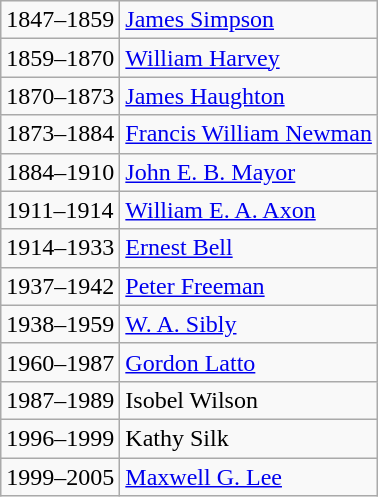<table class="wikitable">
<tr>
<td>1847–1859</td>
<td><a href='#'>James Simpson</a></td>
</tr>
<tr>
<td>1859–1870</td>
<td><a href='#'>William Harvey</a></td>
</tr>
<tr>
<td>1870–1873</td>
<td><a href='#'>James Haughton</a></td>
</tr>
<tr>
<td>1873–1884</td>
<td><a href='#'>Francis William Newman</a></td>
</tr>
<tr>
<td>1884–1910</td>
<td><a href='#'>John E. B. Mayor</a></td>
</tr>
<tr>
<td>1911–1914</td>
<td><a href='#'>William E. A. Axon</a></td>
</tr>
<tr>
<td>1914–1933</td>
<td><a href='#'>Ernest Bell</a></td>
</tr>
<tr>
<td>1937–1942</td>
<td><a href='#'>Peter Freeman</a></td>
</tr>
<tr>
<td>1938–1959</td>
<td><a href='#'>W. A. Sibly</a></td>
</tr>
<tr>
<td>1960–1987</td>
<td><a href='#'>Gordon Latto</a></td>
</tr>
<tr>
<td>1987–1989</td>
<td>Isobel Wilson</td>
</tr>
<tr>
<td>1996–1999</td>
<td>Kathy Silk</td>
</tr>
<tr>
<td>1999–2005</td>
<td><a href='#'>Maxwell G. Lee</a></td>
</tr>
</table>
